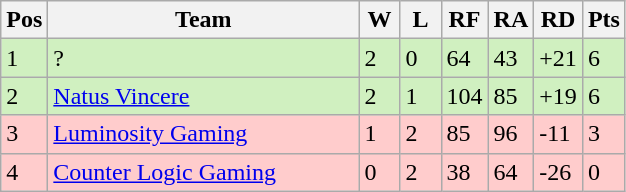<table class="wikitable">
<tr>
<th width="20px">Pos</th>
<th width="200px">Team</th>
<th width="20px">W</th>
<th width="20px">L</th>
<th width="20px">RF</th>
<th width="20px">RA</th>
<th width="20px">RD</th>
<th width="20px">Pts</th>
</tr>
<tr style="background: #D0F0C0;">
<td>1</td>
<td>?</td>
<td>2</td>
<td>0</td>
<td>64</td>
<td>43</td>
<td>+21</td>
<td>6</td>
</tr>
<tr style="background: #D0F0C0;">
<td>2</td>
<td><a href='#'>Natus Vincere</a></td>
<td>2</td>
<td>1</td>
<td>104</td>
<td>85</td>
<td>+19</td>
<td>6</td>
</tr>
<tr style="background: #FFCCCC;">
<td>3</td>
<td><a href='#'>Luminosity Gaming</a></td>
<td>1</td>
<td>2</td>
<td>85</td>
<td>96</td>
<td>-11</td>
<td>3</td>
</tr>
<tr style="background: #FFCCCC;">
<td>4</td>
<td><a href='#'>Counter Logic Gaming</a></td>
<td>0</td>
<td>2</td>
<td>38</td>
<td>64</td>
<td>-26</td>
<td>0</td>
</tr>
</table>
